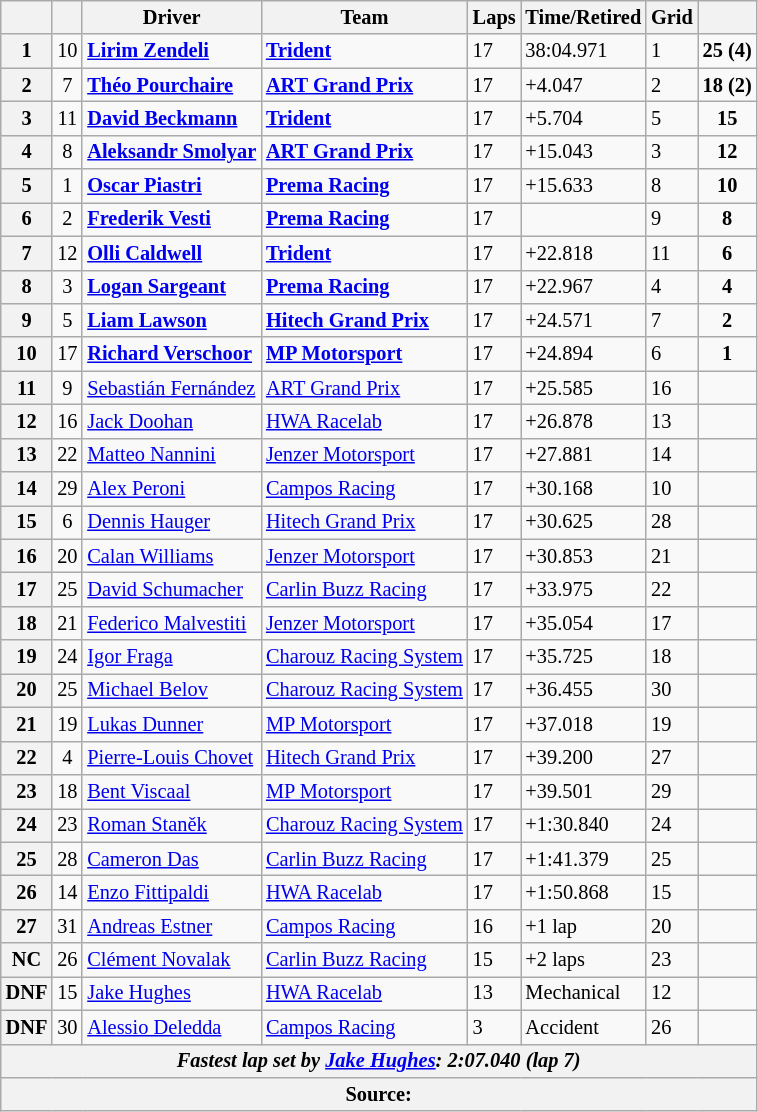<table class="wikitable" style="font-size:85%">
<tr>
<th></th>
<th></th>
<th>Driver</th>
<th>Team</th>
<th>Laps</th>
<th>Time/Retired</th>
<th>Grid</th>
<th></th>
</tr>
<tr>
<th>1</th>
<td align="center">10</td>
<td><strong> <a href='#'>Lirim Zendeli</a></strong></td>
<td><a href='#'><strong>Trident</strong></a></td>
<td>17</td>
<td>38:04.971</td>
<td>1</td>
<td align="center"><strong>25 (4)</strong></td>
</tr>
<tr>
<th>2</th>
<td align="center">7</td>
<td> <strong><a href='#'>Théo Pourchaire</a></strong></td>
<td><strong><a href='#'>ART Grand Prix</a></strong></td>
<td>17</td>
<td>+4.047</td>
<td>2</td>
<td align="center"><strong>18 (2)</strong></td>
</tr>
<tr>
<th>3</th>
<td align="center">11</td>
<td> <strong><a href='#'>David Beckmann</a></strong></td>
<td><strong><a href='#'>Trident</a></strong></td>
<td>17</td>
<td>+5.704</td>
<td>5</td>
<td align="center"><strong>15</strong></td>
</tr>
<tr>
<th>4</th>
<td align="center">8</td>
<td><strong> <a href='#'>Aleksandr Smolyar</a></strong></td>
<td><strong><a href='#'>ART Grand Prix</a></strong></td>
<td>17</td>
<td>+15.043</td>
<td>3</td>
<td align="center"><strong>12</strong></td>
</tr>
<tr>
<th>5</th>
<td align="center">1</td>
<td><strong> <a href='#'>Oscar Piastri</a></strong></td>
<td><strong><a href='#'>Prema Racing</a></strong></td>
<td>17</td>
<td>+15.633</td>
<td>8</td>
<td align="center"><strong>10</strong></td>
</tr>
<tr>
<th>6</th>
<td align="center">2</td>
<td> <strong><a href='#'>Frederik Vesti</a></strong></td>
<td><strong><a href='#'>Prema Racing</a></strong></td>
<td>17</td>
<td></td>
<td>9</td>
<td align="center"><strong>8</strong></td>
</tr>
<tr>
<th>7</th>
<td align="center">12</td>
<td><strong> <a href='#'>Olli Caldwell</a></strong></td>
<td><a href='#'><strong>Trident</strong></a></td>
<td>17</td>
<td>+22.818</td>
<td>11</td>
<td align="center"><strong>6</strong></td>
</tr>
<tr>
<th>8</th>
<td align="center">3</td>
<td><strong> <a href='#'>Logan Sargeant</a></strong></td>
<td><strong><a href='#'>Prema Racing</a></strong></td>
<td>17</td>
<td>+22.967</td>
<td>4</td>
<td align="center"><strong>4</strong></td>
</tr>
<tr>
<th>9</th>
<td align="center">5</td>
<td><strong> <a href='#'>Liam Lawson</a></strong></td>
<td><strong><a href='#'>Hitech Grand Prix</a></strong></td>
<td>17</td>
<td>+24.571</td>
<td>7</td>
<td align="center"><strong>2</strong></td>
</tr>
<tr>
<th>10</th>
<td align="center">17</td>
<td><strong> <a href='#'>Richard Verschoor</a></strong></td>
<td><strong><a href='#'>MP Motorsport</a></strong></td>
<td>17</td>
<td>+24.894</td>
<td>6</td>
<td align="center"><strong>1</strong></td>
</tr>
<tr>
<th>11</th>
<td align="center">9</td>
<td> <a href='#'>Sebastián Fernández</a></td>
<td><a href='#'>ART Grand Prix</a></td>
<td>17</td>
<td>+25.585</td>
<td>16</td>
<td align="center"></td>
</tr>
<tr>
<th>12</th>
<td align="center">16</td>
<td> <a href='#'>Jack Doohan</a></td>
<td><a href='#'>HWA Racelab</a></td>
<td>17</td>
<td>+26.878</td>
<td>13</td>
<td align="center"></td>
</tr>
<tr>
<th>13</th>
<td align="center">22</td>
<td> <a href='#'>Matteo Nannini</a></td>
<td><a href='#'>Jenzer Motorsport</a></td>
<td>17</td>
<td>+27.881</td>
<td>14</td>
<td align="center"></td>
</tr>
<tr>
<th>14</th>
<td align="center">29</td>
<td> <a href='#'>Alex Peroni</a></td>
<td><a href='#'>Campos Racing</a></td>
<td>17</td>
<td>+30.168</td>
<td>10</td>
<td align="center"></td>
</tr>
<tr>
<th>15</th>
<td align="center">6</td>
<td> <a href='#'>Dennis Hauger</a></td>
<td><a href='#'>Hitech Grand Prix</a></td>
<td>17</td>
<td>+30.625</td>
<td>28</td>
<td align="center"></td>
</tr>
<tr>
<th>16</th>
<td align="center">20</td>
<td> <a href='#'>Calan Williams</a></td>
<td><a href='#'>Jenzer Motorsport</a></td>
<td>17</td>
<td>+30.853</td>
<td>21</td>
<td align="center"></td>
</tr>
<tr>
<th>17</th>
<td align="center">25</td>
<td> <a href='#'>David Schumacher</a></td>
<td><a href='#'>Carlin Buzz Racing</a></td>
<td>17</td>
<td>+33.975</td>
<td>22</td>
<td align="center"></td>
</tr>
<tr>
<th>18</th>
<td align="center">21</td>
<td> <a href='#'>Federico Malvestiti</a></td>
<td><a href='#'>Jenzer Motorsport</a></td>
<td>17</td>
<td>+35.054</td>
<td>17</td>
<td align="center"></td>
</tr>
<tr>
<th>19</th>
<td align="center">24</td>
<td> <a href='#'>Igor Fraga</a></td>
<td><a href='#'>Charouz Racing System</a></td>
<td>17</td>
<td>+35.725</td>
<td>18</td>
<td></td>
</tr>
<tr>
<th>20</th>
<td align="center">25</td>
<td> <a href='#'>Michael Belov</a></td>
<td><a href='#'>Charouz Racing System</a></td>
<td>17</td>
<td>+36.455</td>
<td>30</td>
<td align="center"></td>
</tr>
<tr>
<th>21</th>
<td align="center">19</td>
<td> <a href='#'>Lukas Dunner</a></td>
<td><a href='#'>MP Motorsport</a></td>
<td>17</td>
<td>+37.018</td>
<td>19</td>
<td align="center"></td>
</tr>
<tr>
<th>22</th>
<td align="center">4</td>
<td> <a href='#'>Pierre-Louis Chovet</a></td>
<td><a href='#'>Hitech Grand Prix</a></td>
<td>17</td>
<td>+39.200</td>
<td>27</td>
<td></td>
</tr>
<tr>
<th>23</th>
<td align="center">18</td>
<td> <a href='#'>Bent Viscaal</a></td>
<td><a href='#'>MP Motorsport</a></td>
<td>17</td>
<td>+39.501</td>
<td>29</td>
<td align="center"></td>
</tr>
<tr>
<th>24</th>
<td align="center">23</td>
<td> <a href='#'>Roman Staněk</a></td>
<td><a href='#'>Charouz Racing System</a></td>
<td>17</td>
<td>+1:30.840</td>
<td>24</td>
<td align="center"></td>
</tr>
<tr>
<th>25</th>
<td align="center">28</td>
<td> <a href='#'>Cameron Das</a></td>
<td><a href='#'>Carlin Buzz Racing</a></td>
<td>17</td>
<td>+1:41.379</td>
<td>25</td>
<td align="center"></td>
</tr>
<tr>
<th>26</th>
<td align="center">14</td>
<td> <a href='#'>Enzo Fittipaldi</a></td>
<td><a href='#'>HWA Racelab</a></td>
<td>17</td>
<td>+1:50.868</td>
<td>15</td>
<td align="center"></td>
</tr>
<tr>
<th>27</th>
<td align="center">31</td>
<td> <a href='#'>Andreas Estner</a></td>
<td><a href='#'>Campos Racing</a></td>
<td>16</td>
<td>+1 lap</td>
<td>20</td>
<td align="center"></td>
</tr>
<tr>
<th>NC</th>
<td align="center">26</td>
<td> <a href='#'>Clément Novalak</a></td>
<td><a href='#'>Carlin Buzz Racing</a></td>
<td>15</td>
<td>+2 laps</td>
<td>23</td>
<td align="center"></td>
</tr>
<tr>
<th>DNF</th>
<td align="center">15</td>
<td> <a href='#'>Jake Hughes</a></td>
<td><a href='#'>HWA Racelab</a></td>
<td>13</td>
<td>Mechanical</td>
<td>12</td>
<td align="center"></td>
</tr>
<tr>
<th>DNF</th>
<td align="center">30</td>
<td> <a href='#'>Alessio Deledda</a></td>
<td><a href='#'>Campos Racing</a></td>
<td>3</td>
<td>Accident</td>
<td>26</td>
<td align="center"></td>
</tr>
<tr>
<th colspan="8" align="center"><em>Fastest lap set by  <a href='#'>Jake Hughes</a>: 2:07.040 (lap 7)</em></th>
</tr>
<tr>
<th colspan="8">Source:</th>
</tr>
</table>
